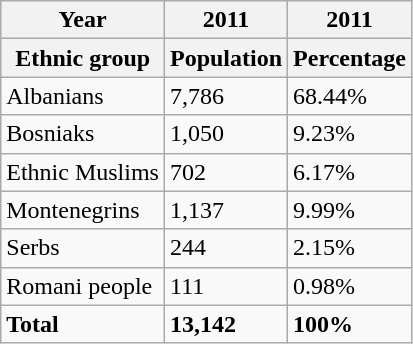<table class="wikitable">
<tr>
<th>Year</th>
<th>2011</th>
<th>2011</th>
</tr>
<tr>
<th>Ethnic group</th>
<th>Population</th>
<th>Percentage</th>
</tr>
<tr>
<td>Albanians</td>
<td>7,786</td>
<td>68.44%</td>
</tr>
<tr>
<td>Bosniaks</td>
<td>1,050</td>
<td>9.23%</td>
</tr>
<tr>
<td>Ethnic Muslims</td>
<td>702</td>
<td>6.17%</td>
</tr>
<tr>
<td>Montenegrins</td>
<td>1,137</td>
<td>9.99%</td>
</tr>
<tr>
<td>Serbs</td>
<td>244</td>
<td>2.15%</td>
</tr>
<tr>
<td>Romani people</td>
<td>111</td>
<td>0.98%</td>
</tr>
<tr>
<td><strong>Total</strong></td>
<td><strong>13,142</strong></td>
<td><strong>100%</strong></td>
</tr>
</table>
